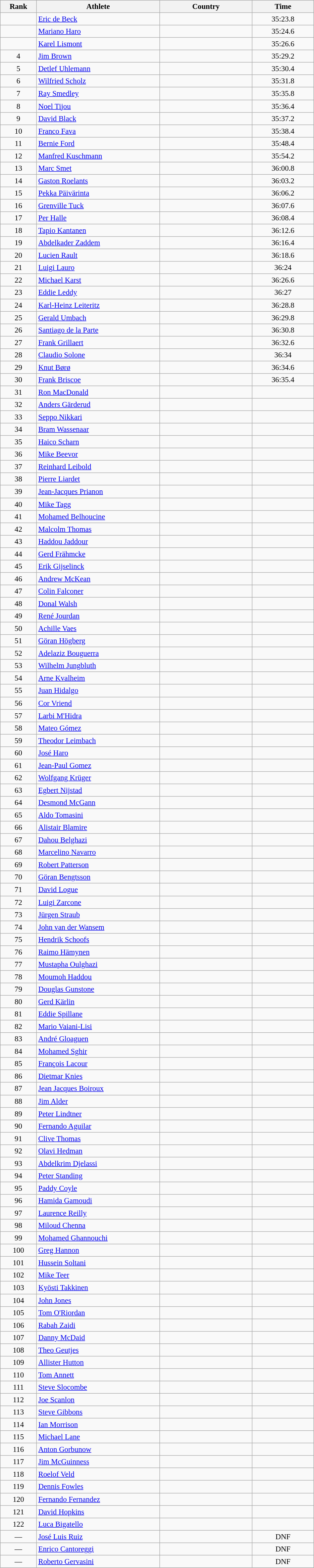<table class="wikitable sortable" style=" text-align:center; font-size:95%;" width="50%">
<tr>
<th width=5%>Rank</th>
<th width=20%>Athlete</th>
<th width=15%>Country</th>
<th width=10%>Time</th>
</tr>
<tr>
<td align=center></td>
<td align=left><a href='#'>Eric de Beck</a></td>
<td align=left></td>
<td>35:23.8</td>
</tr>
<tr>
<td align=center></td>
<td align=left><a href='#'>Mariano Haro</a></td>
<td align=left></td>
<td>35:24.6</td>
</tr>
<tr>
<td align=center></td>
<td align=left><a href='#'>Karel Lismont</a></td>
<td align=left></td>
<td>35:26.6</td>
</tr>
<tr>
<td align=center>4</td>
<td align=left><a href='#'>Jim Brown</a></td>
<td align=left></td>
<td>35:29.2</td>
</tr>
<tr>
<td align=center>5</td>
<td align=left><a href='#'>Detlef Uhlemann</a></td>
<td align=left></td>
<td>35:30.4</td>
</tr>
<tr>
<td align=center>6</td>
<td align=left><a href='#'>Wilfried Scholz</a></td>
<td align=left></td>
<td>35:31.8</td>
</tr>
<tr>
<td align=center>7</td>
<td align=left><a href='#'>Ray Smedley</a></td>
<td align=left></td>
<td>35:35.8</td>
</tr>
<tr>
<td align=center>8</td>
<td align=left><a href='#'>Noel Tijou</a></td>
<td align=left></td>
<td>35:36.4</td>
</tr>
<tr>
<td align=center>9</td>
<td align=left><a href='#'>David Black</a></td>
<td align=left></td>
<td>35:37.2</td>
</tr>
<tr>
<td align=center>10</td>
<td align=left><a href='#'>Franco Fava</a></td>
<td align=left></td>
<td>35:38.4</td>
</tr>
<tr>
<td align=center>11</td>
<td align=left><a href='#'>Bernie Ford</a></td>
<td align=left></td>
<td>35:48.4</td>
</tr>
<tr>
<td align=center>12</td>
<td align=left><a href='#'>Manfred Kuschmann</a></td>
<td align=left></td>
<td>35:54.2</td>
</tr>
<tr>
<td align=center>13</td>
<td align=left><a href='#'>Marc Smet</a></td>
<td align=left></td>
<td>36:00.8</td>
</tr>
<tr>
<td align=center>14</td>
<td align=left><a href='#'>Gaston Roelants</a></td>
<td align=left></td>
<td>36:03.2</td>
</tr>
<tr>
<td align=center>15</td>
<td align=left><a href='#'>Pekka Päivärinta</a></td>
<td align=left></td>
<td>36:06.2</td>
</tr>
<tr>
<td align=center>16</td>
<td align=left><a href='#'>Grenville Tuck</a></td>
<td align=left></td>
<td>36:07.6</td>
</tr>
<tr>
<td align=center>17</td>
<td align=left><a href='#'>Per Halle</a></td>
<td align=left></td>
<td>36:08.4</td>
</tr>
<tr>
<td align=center>18</td>
<td align=left><a href='#'>Tapio Kantanen</a></td>
<td align=left></td>
<td>36:12.6</td>
</tr>
<tr>
<td align=center>19</td>
<td align=left><a href='#'>Abdelkader Zaddem</a></td>
<td align=left></td>
<td>36:16.4</td>
</tr>
<tr>
<td align=center>20</td>
<td align=left><a href='#'>Lucien Rault</a></td>
<td align=left></td>
<td>36:18.6</td>
</tr>
<tr>
<td align=center>21</td>
<td align=left><a href='#'>Luigi Lauro</a></td>
<td align=left></td>
<td>36:24</td>
</tr>
<tr>
<td align=center>22</td>
<td align=left><a href='#'>Michael Karst</a></td>
<td align=left></td>
<td>36:26.6</td>
</tr>
<tr>
<td align=center>23</td>
<td align=left><a href='#'>Eddie Leddy</a></td>
<td align=left></td>
<td>36:27</td>
</tr>
<tr>
<td align=center>24</td>
<td align=left><a href='#'>Karl-Heinz Leiteritz</a></td>
<td align=left></td>
<td>36:28.8</td>
</tr>
<tr>
<td align=center>25</td>
<td align=left><a href='#'>Gerald Umbach</a></td>
<td align=left></td>
<td>36:29.8</td>
</tr>
<tr>
<td align=center>26</td>
<td align=left><a href='#'>Santiago de la Parte</a></td>
<td align=left></td>
<td>36:30.8</td>
</tr>
<tr>
<td align=center>27</td>
<td align=left><a href='#'>Frank Grillaert</a></td>
<td align=left></td>
<td>36:32.6</td>
</tr>
<tr>
<td align=center>28</td>
<td align=left><a href='#'>Claudio Solone</a></td>
<td align=left></td>
<td>36:34</td>
</tr>
<tr>
<td align=center>29</td>
<td align=left><a href='#'>Knut Børø</a></td>
<td align=left></td>
<td>36:34.6</td>
</tr>
<tr>
<td align=center>30</td>
<td align=left><a href='#'>Frank Briscoe</a></td>
<td align=left></td>
<td>36:35.4</td>
</tr>
<tr>
<td align=center>31</td>
<td align=left><a href='#'>Ron MacDonald</a></td>
<td align=left></td>
<td></td>
</tr>
<tr>
<td align=center>32</td>
<td align=left><a href='#'>Anders Gärderud</a></td>
<td align=left></td>
<td></td>
</tr>
<tr>
<td align=center>33</td>
<td align=left><a href='#'>Seppo Nikkari</a></td>
<td align=left></td>
<td></td>
</tr>
<tr>
<td align=center>34</td>
<td align=left><a href='#'>Bram Wassenaar</a></td>
<td align=left></td>
<td></td>
</tr>
<tr>
<td align=center>35</td>
<td align=left><a href='#'>Haico Scharn</a></td>
<td align=left></td>
<td></td>
</tr>
<tr>
<td align=center>36</td>
<td align=left><a href='#'>Mike Beevor</a></td>
<td align=left></td>
<td></td>
</tr>
<tr>
<td align=center>37</td>
<td align=left><a href='#'>Reinhard Leibold</a></td>
<td align=left></td>
<td></td>
</tr>
<tr>
<td align=center>38</td>
<td align=left><a href='#'>Pierre Liardet</a></td>
<td align=left></td>
<td></td>
</tr>
<tr>
<td align=center>39</td>
<td align=left><a href='#'>Jean-Jacques Prianon</a></td>
<td align=left></td>
<td></td>
</tr>
<tr>
<td align=center>40</td>
<td align=left><a href='#'>Mike Tagg</a></td>
<td align=left></td>
<td></td>
</tr>
<tr>
<td align=center>41</td>
<td align=left><a href='#'>Mohamed Belhoucine</a></td>
<td align=left></td>
<td></td>
</tr>
<tr>
<td align=center>42</td>
<td align=left><a href='#'>Malcolm Thomas</a></td>
<td align=left></td>
<td></td>
</tr>
<tr>
<td align=center>43</td>
<td align=left><a href='#'>Haddou Jaddour</a></td>
<td align=left></td>
<td></td>
</tr>
<tr>
<td align=center>44</td>
<td align=left><a href='#'>Gerd Frähmcke</a></td>
<td align=left></td>
<td></td>
</tr>
<tr>
<td align=center>45</td>
<td align=left><a href='#'>Erik Gijselinck</a></td>
<td align=left></td>
<td></td>
</tr>
<tr>
<td align=center>46</td>
<td align=left><a href='#'>Andrew McKean</a></td>
<td align=left></td>
<td></td>
</tr>
<tr>
<td align=center>47</td>
<td align=left><a href='#'>Colin Falconer</a></td>
<td align=left></td>
<td></td>
</tr>
<tr>
<td align=center>48</td>
<td align=left><a href='#'>Donal Walsh</a></td>
<td align=left></td>
<td></td>
</tr>
<tr>
<td align=center>49</td>
<td align=left><a href='#'>René Jourdan</a></td>
<td align=left></td>
<td></td>
</tr>
<tr>
<td align=center>50</td>
<td align=left><a href='#'>Achille Vaes</a></td>
<td align=left></td>
<td></td>
</tr>
<tr>
<td align=center>51</td>
<td align=left><a href='#'>Göran Högberg</a></td>
<td align=left></td>
<td></td>
</tr>
<tr>
<td align=center>52</td>
<td align=left><a href='#'>Adelaziz Bouguerra</a></td>
<td align=left></td>
<td></td>
</tr>
<tr>
<td align=center>53</td>
<td align=left><a href='#'>Wilhelm Jungbluth</a></td>
<td align=left></td>
<td></td>
</tr>
<tr>
<td align=center>54</td>
<td align=left><a href='#'>Arne Kvalheim</a></td>
<td align=left></td>
<td></td>
</tr>
<tr>
<td align=center>55</td>
<td align=left><a href='#'>Juan Hidalgo</a></td>
<td align=left></td>
<td></td>
</tr>
<tr>
<td align=center>56</td>
<td align=left><a href='#'>Cor Vriend</a></td>
<td align=left></td>
<td></td>
</tr>
<tr>
<td align=center>57</td>
<td align=left><a href='#'>Larbi M'Hidra</a></td>
<td align=left></td>
<td></td>
</tr>
<tr>
<td align=center>58</td>
<td align=left><a href='#'>Mateo Gómez</a></td>
<td align=left></td>
<td></td>
</tr>
<tr>
<td align=center>59</td>
<td align=left><a href='#'>Theodor Leimbach</a></td>
<td align=left></td>
<td></td>
</tr>
<tr>
<td align=center>60</td>
<td align=left><a href='#'>José Haro</a></td>
<td align=left></td>
<td></td>
</tr>
<tr>
<td align=center>61</td>
<td align=left><a href='#'>Jean-Paul Gomez</a></td>
<td align=left></td>
<td></td>
</tr>
<tr>
<td align=center>62</td>
<td align=left><a href='#'>Wolfgang Krüger</a></td>
<td align=left></td>
<td></td>
</tr>
<tr>
<td align=center>63</td>
<td align=left><a href='#'>Egbert Nijstad</a></td>
<td align=left></td>
<td></td>
</tr>
<tr>
<td align=center>64</td>
<td align=left><a href='#'>Desmond McGann</a></td>
<td align=left></td>
<td></td>
</tr>
<tr>
<td align=center>65</td>
<td align=left><a href='#'>Aldo Tomasini</a></td>
<td align=left></td>
<td></td>
</tr>
<tr>
<td align=center>66</td>
<td align=left><a href='#'>Alistair Blamire</a></td>
<td align=left></td>
<td></td>
</tr>
<tr>
<td align=center>67</td>
<td align=left><a href='#'>Dahou Belghazi</a></td>
<td align=left></td>
<td></td>
</tr>
<tr>
<td align=center>68</td>
<td align=left><a href='#'>Marcelino Navarro</a></td>
<td align=left></td>
<td></td>
</tr>
<tr>
<td align=center>69</td>
<td align=left><a href='#'>Robert Patterson</a></td>
<td align=left></td>
<td></td>
</tr>
<tr>
<td align=center>70</td>
<td align=left><a href='#'>Göran Bengtsson</a></td>
<td align=left></td>
<td></td>
</tr>
<tr>
<td align=center>71</td>
<td align=left><a href='#'>David Logue</a></td>
<td align=left></td>
<td></td>
</tr>
<tr>
<td align=center>72</td>
<td align=left><a href='#'>Luigi Zarcone</a></td>
<td align=left></td>
<td></td>
</tr>
<tr>
<td align=center>73</td>
<td align=left><a href='#'>Jürgen Straub</a></td>
<td align=left></td>
<td></td>
</tr>
<tr>
<td align=center>74</td>
<td align=left><a href='#'>John van der Wansem</a></td>
<td align=left></td>
<td></td>
</tr>
<tr>
<td align=center>75</td>
<td align=left><a href='#'>Hendrik Schoofs</a></td>
<td align=left></td>
<td></td>
</tr>
<tr>
<td align=center>76</td>
<td align=left><a href='#'>Raimo Hämynen</a></td>
<td align=left></td>
<td></td>
</tr>
<tr>
<td align=center>77</td>
<td align=left><a href='#'>Mustapha Oulghazi</a></td>
<td align=left></td>
<td></td>
</tr>
<tr>
<td align=center>78</td>
<td align=left><a href='#'>Moumoh Haddou</a></td>
<td align=left></td>
<td></td>
</tr>
<tr>
<td align=center>79</td>
<td align=left><a href='#'>Douglas Gunstone</a></td>
<td align=left></td>
<td></td>
</tr>
<tr>
<td align=center>80</td>
<td align=left><a href='#'>Gerd Kärlin</a></td>
<td align=left></td>
<td></td>
</tr>
<tr>
<td align=center>81</td>
<td align=left><a href='#'>Eddie Spillane</a></td>
<td align=left></td>
<td></td>
</tr>
<tr>
<td align=center>82</td>
<td align=left><a href='#'>Mario Vaiani-Lisi</a></td>
<td align=left></td>
<td></td>
</tr>
<tr>
<td align=center>83</td>
<td align=left><a href='#'>André Gloaguen</a></td>
<td align=left></td>
<td></td>
</tr>
<tr>
<td align=center>84</td>
<td align=left><a href='#'>Mohamed Sghir</a></td>
<td align=left></td>
<td></td>
</tr>
<tr>
<td align=center>85</td>
<td align=left><a href='#'>François Lacour</a></td>
<td align=left></td>
<td></td>
</tr>
<tr>
<td align=center>86</td>
<td align=left><a href='#'>Dietmar Knies</a></td>
<td align=left></td>
<td></td>
</tr>
<tr>
<td align=center>87</td>
<td align=left><a href='#'>Jean Jacques Boiroux</a></td>
<td align=left></td>
<td></td>
</tr>
<tr>
<td align=center>88</td>
<td align=left><a href='#'>Jim Alder</a></td>
<td align=left></td>
<td></td>
</tr>
<tr>
<td align=center>89</td>
<td align=left><a href='#'>Peter Lindtner</a></td>
<td align=left></td>
<td></td>
</tr>
<tr>
<td align=center>90</td>
<td align=left><a href='#'>Fernando Aguilar</a></td>
<td align=left></td>
<td></td>
</tr>
<tr>
<td align=center>91</td>
<td align=left><a href='#'>Clive Thomas</a></td>
<td align=left></td>
<td></td>
</tr>
<tr>
<td align=center>92</td>
<td align=left><a href='#'>Olavi Hedman</a></td>
<td align=left></td>
<td></td>
</tr>
<tr>
<td align=center>93</td>
<td align=left><a href='#'>Abdelkrim Djelassi</a></td>
<td align=left></td>
<td></td>
</tr>
<tr>
<td align=center>94</td>
<td align=left><a href='#'>Peter Standing</a></td>
<td align=left></td>
<td></td>
</tr>
<tr>
<td align=center>95</td>
<td align=left><a href='#'>Paddy Coyle</a></td>
<td align=left></td>
<td></td>
</tr>
<tr>
<td align=center>96</td>
<td align=left><a href='#'>Hamida Gamoudi</a></td>
<td align=left></td>
<td></td>
</tr>
<tr>
<td align=center>97</td>
<td align=left><a href='#'>Laurence Reilly</a></td>
<td align=left></td>
<td></td>
</tr>
<tr>
<td align=center>98</td>
<td align=left><a href='#'>Miloud Chenna</a></td>
<td align=left></td>
<td></td>
</tr>
<tr>
<td align=center>99</td>
<td align=left><a href='#'>Mohamed Ghannouchi</a></td>
<td align=left></td>
<td></td>
</tr>
<tr>
<td align=center>100</td>
<td align=left><a href='#'>Greg Hannon</a></td>
<td align=left></td>
<td></td>
</tr>
<tr>
<td align=center>101</td>
<td align=left><a href='#'>Hussein Soltani</a></td>
<td align=left></td>
<td></td>
</tr>
<tr>
<td align=center>102</td>
<td align=left><a href='#'>Mike Teer</a></td>
<td align=left></td>
<td></td>
</tr>
<tr>
<td align=center>103</td>
<td align=left><a href='#'>Kyösti Takkinen</a></td>
<td align=left></td>
<td></td>
</tr>
<tr>
<td align=center>104</td>
<td align=left><a href='#'>John Jones</a></td>
<td align=left></td>
<td></td>
</tr>
<tr>
<td align=center>105</td>
<td align=left><a href='#'>Tom O'Riordan</a></td>
<td align=left></td>
<td></td>
</tr>
<tr>
<td align=center>106</td>
<td align=left><a href='#'>Rabah Zaidi</a></td>
<td align=left></td>
<td></td>
</tr>
<tr>
<td align=center>107</td>
<td align=left><a href='#'>Danny McDaid</a></td>
<td align=left></td>
<td></td>
</tr>
<tr>
<td align=center>108</td>
<td align=left><a href='#'>Theo Geutjes</a></td>
<td align=left></td>
<td></td>
</tr>
<tr>
<td align=center>109</td>
<td align=left><a href='#'>Allister Hutton</a></td>
<td align=left></td>
<td></td>
</tr>
<tr>
<td align=center>110</td>
<td align=left><a href='#'>Tom Annett</a></td>
<td align=left></td>
<td></td>
</tr>
<tr>
<td align=center>111</td>
<td align=left><a href='#'>Steve Slocombe</a></td>
<td align=left></td>
<td></td>
</tr>
<tr>
<td align=center>112</td>
<td align=left><a href='#'>Joe Scanlon</a></td>
<td align=left></td>
<td></td>
</tr>
<tr>
<td align=center>113</td>
<td align=left><a href='#'>Steve Gibbons</a></td>
<td align=left></td>
<td></td>
</tr>
<tr>
<td align=center>114</td>
<td align=left><a href='#'>Ian Morrison</a></td>
<td align=left></td>
<td></td>
</tr>
<tr>
<td align=center>115</td>
<td align=left><a href='#'>Michael Lane</a></td>
<td align=left></td>
<td></td>
</tr>
<tr>
<td align=center>116</td>
<td align=left><a href='#'>Anton Gorbunow</a></td>
<td align=left></td>
<td></td>
</tr>
<tr>
<td align=center>117</td>
<td align=left><a href='#'>Jim McGuinness</a></td>
<td align=left></td>
<td></td>
</tr>
<tr>
<td align=center>118</td>
<td align=left><a href='#'>Roelof Veld</a></td>
<td align=left></td>
<td></td>
</tr>
<tr>
<td align=center>119</td>
<td align=left><a href='#'>Dennis Fowles</a></td>
<td align=left></td>
<td></td>
</tr>
<tr>
<td align=center>120</td>
<td align=left><a href='#'>Fernando Fernandez</a></td>
<td align=left></td>
<td></td>
</tr>
<tr>
<td align=center>121</td>
<td align=left><a href='#'>David Hopkins</a></td>
<td align=left></td>
<td></td>
</tr>
<tr>
<td align=center>122</td>
<td align=left><a href='#'>Luca Bigatello</a></td>
<td align=left></td>
<td></td>
</tr>
<tr>
<td align=center>—</td>
<td align=left><a href='#'>José Luis Ruiz</a></td>
<td align=left></td>
<td>DNF</td>
</tr>
<tr>
<td align=center>—</td>
<td align=left><a href='#'>Enrico Cantoreggi</a></td>
<td align=left></td>
<td>DNF</td>
</tr>
<tr>
<td align=center>—</td>
<td align=left><a href='#'>Roberto Gervasini</a></td>
<td align=left></td>
<td>DNF</td>
</tr>
</table>
